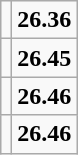<table class="wikitable">
<tr>
<td></td>
<td align=center><strong>26.36</strong></td>
</tr>
<tr>
<td></td>
<td align=center><strong>26.45</strong></td>
</tr>
<tr>
<td></td>
<td align=center><strong>26.46</strong></td>
</tr>
<tr>
<td></td>
<td align=center><strong>26.46</strong></td>
</tr>
</table>
